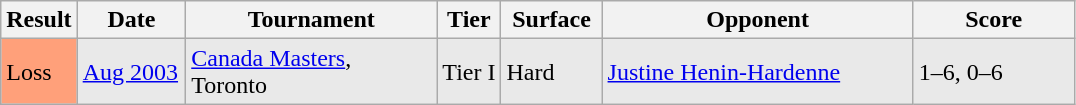<table class="sortable wikitable">
<tr>
<th>Result</th>
<th style="width:65px">Date</th>
<th style="width:160px">Tournament</th>
<th>Tier</th>
<th style="width:60px">Surface</th>
<th style="width:200px">Opponent</th>
<th style="width:100px" class="unsortable">Score</th>
</tr>
<tr style="background:#e9e9e9;">
<td style="background:#ffa07a;">Loss</td>
<td><a href='#'>Aug 2003</a></td>
<td><a href='#'>Canada Masters</a>, Toronto</td>
<td>Tier I</td>
<td>Hard</td>
<td> <a href='#'>Justine Henin-Hardenne</a></td>
<td>1–6, 0–6</td>
</tr>
</table>
